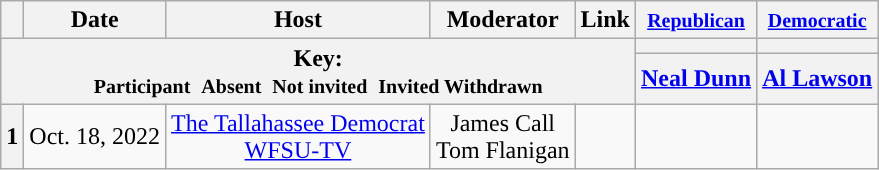<table class="wikitable" style="text-align:center;">
<tr>
<th scope="col"></th>
<th scope="col">Date</th>
<th scope="col">Host</th>
<th scope="col">Moderator</th>
<th scope="col">Link</th>
<th scope="col"><small><a href='#'>Republican</a></small></th>
<th scope="col"><small><a href='#'>Democratic</a></small></th>
</tr>
<tr>
<th colspan="5" rowspan="2">Key:<br> <small>Participant </small>  <small>Absent </small>  <small>Not invited </small>  <small>Invited  Withdrawn</small></th>
<th scope="col" style="background:"></th>
<th scope="col" style="background:"></th>
</tr>
<tr>
<th scope="col"><a href='#'>Neal Dunn</a></th>
<th scope="col"><a href='#'>Al Lawson</a></th>
</tr>
<tr>
<th>1</th>
<td style="white-space:nowrap;">Oct. 18, 2022</td>
<td style="white-space:nowrap;"><a href='#'>The Tallahassee Democrat</a><br><a href='#'>WFSU-TV</a></td>
<td style="white-space:nowrap;">James Call<br>Tom Flanigan</td>
<td style="white-space:nowrap;"></td>
<td></td>
<td></td>
</tr>
</table>
